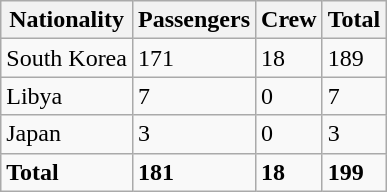<table class="wikitable sortable">
<tr>
<th colspan="1">Nationality</th>
<th colspan="1">Passengers</th>
<th rowspan="1">Crew</th>
<th colspan="1">Total</th>
</tr>
<tr valign="top">
<td>South Korea</td>
<td>171</td>
<td>18</td>
<td>189</td>
</tr>
<tr valign="top">
<td>Libya</td>
<td>7</td>
<td>0</td>
<td>7</td>
</tr>
<tr valign="top">
<td>Japan</td>
<td>3</td>
<td>0</td>
<td>3</td>
</tr>
<tr valign="top">
<td><strong>Total</strong></td>
<td><strong>181</strong></td>
<td><strong>18</strong></td>
<td><strong>199</strong></td>
</tr>
</table>
